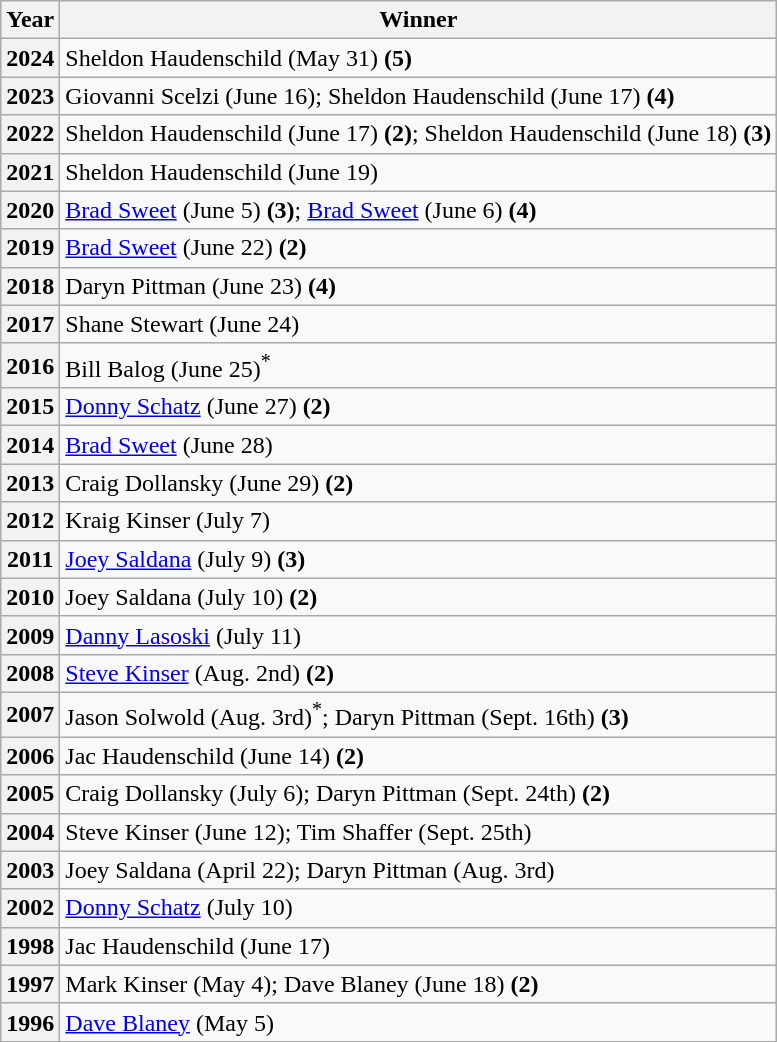<table class="wikitable collapsible open">
<tr>
<th>Year</th>
<th>Winner</th>
</tr>
<tr>
<th>2024</th>
<td>Sheldon Haudenschild (May 31) <strong>(5)</strong> </td>
</tr>
<tr>
<th>2023</th>
<td>Giovanni Scelzi (June 16); Sheldon Haudenschild (June 17) <strong>(4)</strong> </td>
</tr>
<tr>
<th>2022</th>
<td>Sheldon Haudenschild (June 17) <strong>(2)</strong>; Sheldon Haudenschild (June 18) <strong>(3)</strong></td>
</tr>
<tr>
<th>2021</th>
<td>Sheldon Haudenschild (June 19)</td>
</tr>
<tr>
<th>2020</th>
<td><a href='#'>Brad Sweet</a> (June 5) <strong>(3)</strong>; <a href='#'>Brad Sweet</a> (June 6) <strong>(4)</strong></td>
</tr>
<tr>
<th>2019</th>
<td><a href='#'>Brad Sweet</a> (June 22) <strong>(2)</strong></td>
</tr>
<tr>
<th>2018</th>
<td>Daryn Pittman (June 23) <strong>(4)</strong></td>
</tr>
<tr>
<th>2017</th>
<td>Shane Stewart (June 24)</td>
</tr>
<tr>
<th>2016</th>
<td>Bill Balog (June 25)<sup>*</sup> </td>
</tr>
<tr>
<th>2015</th>
<td><a href='#'>Donny Schatz</a> (June 27) <strong>(2)</strong></td>
</tr>
<tr>
<th>2014</th>
<td><a href='#'>Brad Sweet</a> (June 28)</td>
</tr>
<tr>
<th>2013</th>
<td>Craig Dollansky (June 29) <strong>(2)</strong></td>
</tr>
<tr>
<th>2012</th>
<td>Kraig Kinser (July 7)</td>
</tr>
<tr>
<th>2011</th>
<td><a href='#'>Joey Saldana</a> (July 9) <strong>(3)</strong></td>
</tr>
<tr>
<th>2010</th>
<td>Joey Saldana (July 10) <strong>(2)</strong></td>
</tr>
<tr>
<th>2009</th>
<td><a href='#'>Danny Lasoski</a> (July 11)</td>
</tr>
<tr>
<th>2008</th>
<td><a href='#'>Steve Kinser</a> (Aug. 2nd) <strong>(2)</strong></td>
</tr>
<tr>
<th>2007</th>
<td>Jason Solwold (Aug. 3rd)<sup>*</sup>; Daryn Pittman (Sept. 16th) <strong>(3)</strong></td>
</tr>
<tr>
<th>2006</th>
<td>Jac Haudenschild (June 14) <strong>(2)</strong></td>
</tr>
<tr>
<th>2005</th>
<td>Craig Dollansky (July 6); Daryn Pittman (Sept. 24th) <strong>(2)</strong></td>
</tr>
<tr>
<th>2004</th>
<td>Steve Kinser (June 12); Tim Shaffer (Sept. 25th)</td>
</tr>
<tr>
<th>2003</th>
<td>Joey Saldana (April 22); Daryn Pittman (Aug. 3rd)</td>
</tr>
<tr>
<th>2002</th>
<td><a href='#'>Donny Schatz</a> (July 10)</td>
</tr>
<tr>
<th>1998</th>
<td>Jac Haudenschild (June 17)</td>
</tr>
<tr>
<th>1997</th>
<td>Mark Kinser (May 4); Dave Blaney (June 18) <strong>(2)</strong></td>
</tr>
<tr>
<th>1996</th>
<td><a href='#'>Dave Blaney</a> (May 5)</td>
</tr>
<tr>
</tr>
</table>
